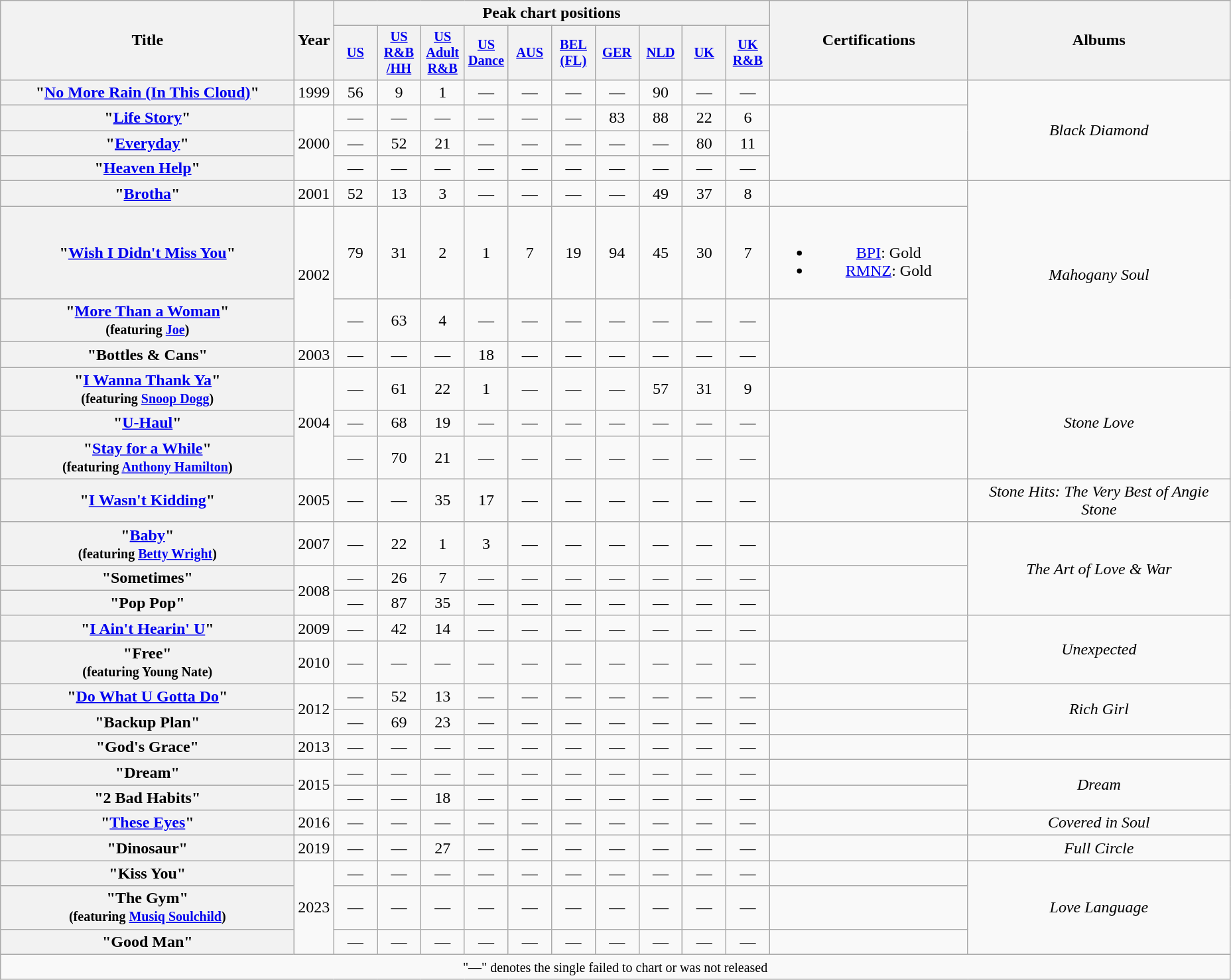<table class="wikitable plainrowheaders" style="text-align: center;" border="1">
<tr>
<th scope="col" rowspan="2" style="width:18em;">Title</th>
<th scope="col" rowspan="2" style="width:1em;">Year</th>
<th scope="col" colspan="10">Peak chart positions</th>
<th scope="col" rowspan="2" style="width:12em;">Certifications</th>
<th scope="col" rowspan="2" style="width:16em;">Albums</th>
</tr>
<tr>
<th scope="col" style="width:2.75em;font-size:85%;"><a href='#'>US</a> <br></th>
<th scope="col" style="width:2.75em;font-size:85%;"><a href='#'>US R&B<br>/HH</a><br></th>
<th scope="col" style="width:2.75em;font-size:85%;"><a href='#'>US Adult<br>R&B</a><br></th>
<th scope="col" style="width:2.75em;font-size:85%;"><a href='#'>US<br>Dance</a><br></th>
<th scope="col" style="width:2.75em;font-size:85%;"><a href='#'>AUS</a><br></th>
<th scope="col" style="width:2.75em;font-size:85%;"><a href='#'>BEL<br>(FL)</a><br></th>
<th scope="col" style="width:2.75em; font-size:85%;"><a href='#'>GER</a><br></th>
<th scope="col" style="width:2.75em;font-size:85%;"><a href='#'>NLD</a><br></th>
<th scope="col" style="width:2.75em;font-size:85%;"><a href='#'>UK</a><br></th>
<th scope="col" style="width:2.75em;font-size:85%;"><a href='#'>UK R&B</a><br></th>
</tr>
<tr>
<th scope="row">"<a href='#'>No More Rain (In This Cloud)</a>"</th>
<td>1999</td>
<td>56</td>
<td>9</td>
<td>1</td>
<td>—</td>
<td>—</td>
<td>—</td>
<td>—</td>
<td>90</td>
<td>—</td>
<td>—</td>
<td></td>
<td rowspan="4"><em>Black Diamond</em></td>
</tr>
<tr>
<th scope="row">"<a href='#'>Life Story</a>"</th>
<td rowspan="3">2000</td>
<td>—</td>
<td>—</td>
<td>—</td>
<td>—</td>
<td>—</td>
<td>—</td>
<td>83</td>
<td>88</td>
<td>22</td>
<td>6</td>
</tr>
<tr>
<th scope="row">"<a href='#'>Everyday</a>"</th>
<td>—</td>
<td>52</td>
<td>21</td>
<td>—</td>
<td>—</td>
<td>—</td>
<td>—</td>
<td>—</td>
<td>80</td>
<td>11</td>
</tr>
<tr>
<th scope="row">"<a href='#'>Heaven Help</a>"</th>
<td>—</td>
<td>—</td>
<td>—</td>
<td>—</td>
<td>—</td>
<td>—</td>
<td>—</td>
<td>—</td>
<td>—</td>
<td>—</td>
</tr>
<tr>
<th scope="row">"<a href='#'>Brotha</a>"</th>
<td>2001</td>
<td>52</td>
<td>13</td>
<td>3</td>
<td>—</td>
<td>—</td>
<td>—</td>
<td>—</td>
<td>49</td>
<td>37</td>
<td>8</td>
<td></td>
<td rowspan="4"><em>Mahogany Soul</em></td>
</tr>
<tr>
<th scope="row">"<a href='#'>Wish I Didn't Miss You</a>"</th>
<td rowspan="2">2002</td>
<td>79</td>
<td>31</td>
<td>2</td>
<td>1</td>
<td>7</td>
<td>19</td>
<td>94</td>
<td>45</td>
<td>30</td>
<td>7</td>
<td><br><ul><li><a href='#'>BPI</a>: Gold</li><li><a href='#'>RMNZ</a>: Gold</li></ul></td>
</tr>
<tr>
<th scope="row">"<a href='#'>More Than a Woman</a>" <br><small>(featuring <a href='#'>Joe</a>)</small></th>
<td>—</td>
<td>63</td>
<td>4</td>
<td>—</td>
<td>—</td>
<td>—</td>
<td>—</td>
<td>—</td>
<td>—</td>
<td>—</td>
</tr>
<tr>
<th scope="row">"Bottles & Cans"</th>
<td>2003</td>
<td>—</td>
<td>—</td>
<td>—</td>
<td>18</td>
<td>—</td>
<td>—</td>
<td>—</td>
<td>—</td>
<td>—</td>
<td>—</td>
</tr>
<tr>
<th scope="row">"<a href='#'>I Wanna Thank Ya</a>" <br><small>(featuring <a href='#'>Snoop Dogg</a>)</small></th>
<td rowspan="3">2004</td>
<td>—</td>
<td>61</td>
<td>22</td>
<td>1</td>
<td>—</td>
<td>—</td>
<td>—</td>
<td>57</td>
<td>31</td>
<td>9</td>
<td></td>
<td rowspan="3"><em>Stone Love</em></td>
</tr>
<tr>
<th scope="row">"<a href='#'>U-Haul</a>"</th>
<td>—</td>
<td>68</td>
<td>19</td>
<td>—</td>
<td>—</td>
<td>—</td>
<td>—</td>
<td>—</td>
<td>—</td>
<td>—</td>
</tr>
<tr>
<th scope="row">"<a href='#'>Stay for a While</a>" <br><small>(featuring <a href='#'>Anthony Hamilton</a>)</small></th>
<td>—</td>
<td>70</td>
<td>21</td>
<td>—</td>
<td>—</td>
<td>—</td>
<td>—</td>
<td>—</td>
<td>—</td>
<td>—</td>
</tr>
<tr>
<th scope="row">"<a href='#'>I Wasn't Kidding</a>"</th>
<td>2005</td>
<td>—</td>
<td>—</td>
<td>35</td>
<td>17</td>
<td>—</td>
<td>—</td>
<td>—</td>
<td>—</td>
<td>—</td>
<td>—</td>
<td></td>
<td><em>Stone Hits: The Very Best of Angie Stone</em></td>
</tr>
<tr>
<th scope="row">"<a href='#'>Baby</a>" <br><small>(featuring <a href='#'>Betty Wright</a>)</small></th>
<td>2007</td>
<td>—</td>
<td>22</td>
<td>1</td>
<td>3</td>
<td>—</td>
<td>—</td>
<td>—</td>
<td>—</td>
<td>—</td>
<td>—</td>
<td></td>
<td rowspan="3"><em>The Art of Love & War</em></td>
</tr>
<tr>
<th scope="row">"Sometimes"</th>
<td rowspan="2">2008</td>
<td>—</td>
<td>26</td>
<td>7</td>
<td>—</td>
<td>—</td>
<td>—</td>
<td>—</td>
<td>—</td>
<td>—</td>
<td>—</td>
</tr>
<tr>
<th scope="row">"Pop Pop"</th>
<td>—</td>
<td>87</td>
<td>35</td>
<td>—</td>
<td>—</td>
<td>—</td>
<td>—</td>
<td>—</td>
<td>—</td>
<td>—</td>
</tr>
<tr>
<th scope="row">"<a href='#'>I Ain't Hearin' U</a>"</th>
<td>2009</td>
<td>—</td>
<td>42</td>
<td>14</td>
<td>—</td>
<td>—</td>
<td>—</td>
<td>—</td>
<td>—</td>
<td>—</td>
<td>—</td>
<td></td>
<td rowspan="2"><em>Unexpected</em></td>
</tr>
<tr>
<th scope="row">"Free" <br><small>(featuring Young Nate)</small></th>
<td>2010</td>
<td>—</td>
<td>—</td>
<td>—</td>
<td>—</td>
<td>—</td>
<td>—</td>
<td>—</td>
<td>—</td>
<td>—</td>
<td>—</td>
</tr>
<tr>
<th scope="row">"<a href='#'>Do What U Gotta Do</a>"</th>
<td rowspan="2">2012</td>
<td>—</td>
<td>52</td>
<td>13</td>
<td>—</td>
<td>—</td>
<td>—</td>
<td>—</td>
<td>—</td>
<td>—</td>
<td>—</td>
<td></td>
<td rowspan="2"><em>Rich Girl</em></td>
</tr>
<tr>
<th scope="row">"Backup Plan"</th>
<td>—</td>
<td>69</td>
<td>23</td>
<td>—</td>
<td>—</td>
<td>—</td>
<td>—</td>
<td>—</td>
<td>—</td>
<td>—</td>
</tr>
<tr>
<th scope="row">"God's Grace"</th>
<td>2013</td>
<td>—</td>
<td>—</td>
<td>—</td>
<td>—</td>
<td>—</td>
<td>—</td>
<td>—</td>
<td>—</td>
<td>—</td>
<td>—</td>
<td></td>
<td></td>
</tr>
<tr>
<th scope="row">"Dream"</th>
<td rowspan="2">2015</td>
<td>—</td>
<td>—</td>
<td>—</td>
<td>—</td>
<td>—</td>
<td>—</td>
<td>—</td>
<td>—</td>
<td>—</td>
<td>—</td>
<td></td>
<td rowspan="2"><em>Dream</em></td>
</tr>
<tr>
<th scope="row">"2 Bad Habits"</th>
<td>—</td>
<td>—</td>
<td>18</td>
<td>—</td>
<td>—</td>
<td>—</td>
<td>—</td>
<td>—</td>
<td>—</td>
<td>—</td>
</tr>
<tr>
<th scope="row">"<a href='#'>These Eyes</a>"</th>
<td>2016</td>
<td>—</td>
<td>—</td>
<td>—</td>
<td>—</td>
<td>—</td>
<td>—</td>
<td>—</td>
<td>—</td>
<td>—</td>
<td>—</td>
<td></td>
<td><em>Covered in Soul</em></td>
</tr>
<tr>
<th scope="row">"Dinosaur"</th>
<td>2019</td>
<td>—</td>
<td>—</td>
<td>27</td>
<td>—</td>
<td>—</td>
<td>—</td>
<td>—</td>
<td>—</td>
<td>—</td>
<td>—</td>
<td></td>
<td><em>Full Circle</em></td>
</tr>
<tr>
<th scope="row">"Kiss You"</th>
<td rowspan="3">2023</td>
<td>—</td>
<td>—</td>
<td>—</td>
<td>—</td>
<td>—</td>
<td>—</td>
<td>—</td>
<td>—</td>
<td>—</td>
<td>—</td>
<td></td>
<td rowspan="3"><em>Love Language</em></td>
</tr>
<tr>
<th scope="row">"The Gym"<br><small>(featuring <a href='#'>Musiq Soulchild</a>)</small></th>
<td>—</td>
<td>—</td>
<td>—</td>
<td>—</td>
<td>—</td>
<td>—</td>
<td>—</td>
<td>—</td>
<td>—</td>
<td>—</td>
<td></td>
</tr>
<tr>
<th scope="row">"Good Man"</th>
<td>—</td>
<td>—</td>
<td>—</td>
<td>—</td>
<td>—</td>
<td>—</td>
<td>—</td>
<td>—</td>
<td>—</td>
<td>—</td>
<td></td>
</tr>
<tr>
<td style="text-align:center;" colspan="22"><small>"—" denotes the single failed to chart or was not released</small></td>
</tr>
</table>
